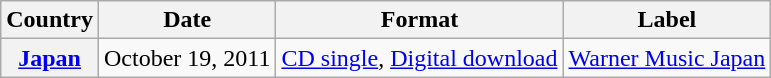<table class="wikitable plainrowheaders">
<tr>
<th scope="col">Country</th>
<th>Date</th>
<th>Format</th>
<th>Label</th>
</tr>
<tr>
<th scope="row" rowspan="1"><a href='#'>Japan</a></th>
<td>October 19, 2011</td>
<td><a href='#'>CD single</a>, <a href='#'>Digital download</a></td>
<td><a href='#'>Warner Music Japan</a></td>
</tr>
</table>
